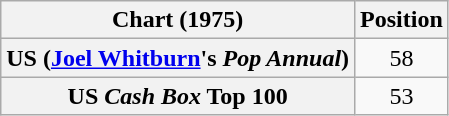<table class="wikitable plainrowheaders" style="text-align:center">
<tr>
<th>Chart (1975)</th>
<th>Position</th>
</tr>
<tr>
<th scope="row">US (<a href='#'>Joel Whitburn</a>'s <em>Pop Annual</em>)</th>
<td>58</td>
</tr>
<tr>
<th scope="row">US <em>Cash Box</em> Top 100</th>
<td>53</td>
</tr>
</table>
